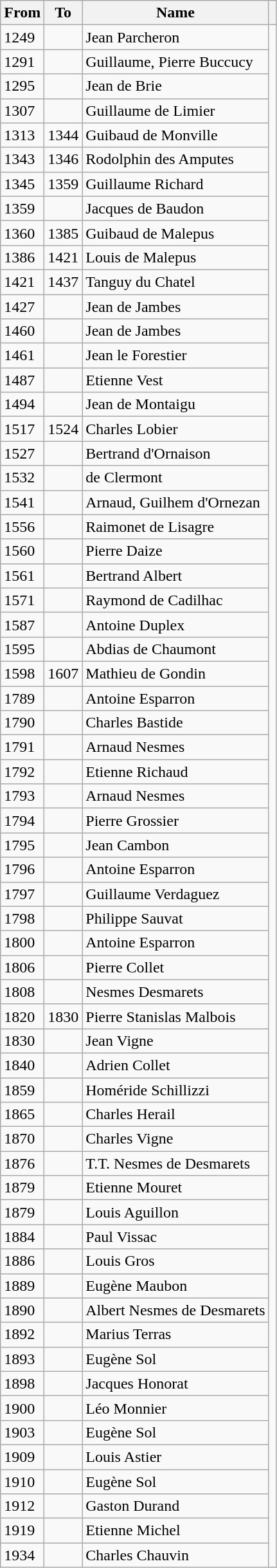<table class="wikitable">
<tr>
<th>From</th>
<th>To</th>
<th>Name</th>
<th></th>
</tr>
<tr>
<td>1249</td>
<td></td>
<td>Jean Parcheron</td>
</tr>
<tr>
<td>1291</td>
<td></td>
<td>Guillaume, Pierre Buccucy</td>
</tr>
<tr>
<td>1295</td>
<td></td>
<td>Jean de Brie</td>
</tr>
<tr>
<td>1307</td>
<td></td>
<td>Guillaume de Limier</td>
</tr>
<tr>
<td>1313</td>
<td>1344</td>
<td>Guibaud de Monville</td>
</tr>
<tr>
<td>1343</td>
<td>1346</td>
<td>Rodolphin des Amputes</td>
</tr>
<tr>
<td>1345</td>
<td>1359</td>
<td>Guillaume Richard</td>
</tr>
<tr>
<td>1359</td>
<td></td>
<td>Jacques de Baudon</td>
</tr>
<tr>
<td>1360</td>
<td>1385</td>
<td>Guibaud de Malepus</td>
</tr>
<tr>
<td>1386</td>
<td>1421</td>
<td>Louis de Malepus</td>
</tr>
<tr>
<td>1421</td>
<td>1437</td>
<td>Tanguy du Chatel</td>
</tr>
<tr>
<td>1427</td>
<td></td>
<td>Jean de Jambes</td>
</tr>
<tr>
<td>1460</td>
<td></td>
<td>Jean de Jambes</td>
</tr>
<tr>
<td>1461</td>
<td></td>
<td>Jean le Forestier</td>
</tr>
<tr>
<td>1487</td>
<td></td>
<td>Etienne Vest</td>
</tr>
<tr>
<td>1494</td>
<td></td>
<td>Jean de Montaigu</td>
</tr>
<tr>
<td>1517</td>
<td>1524</td>
<td>Charles Lobier</td>
</tr>
<tr>
<td>1527</td>
<td></td>
<td>Bertrand d'Ornaison</td>
</tr>
<tr>
<td>1532</td>
<td></td>
<td>de Clermont</td>
</tr>
<tr>
<td>1541</td>
<td></td>
<td>Arnaud, Guilhem d'Ornezan</td>
</tr>
<tr>
<td>1556</td>
<td></td>
<td>Raimonet de Lisagre</td>
</tr>
<tr>
<td>1560</td>
<td></td>
<td>Pierre Daize</td>
</tr>
<tr>
<td>1561</td>
<td></td>
<td>Bertrand Albert</td>
</tr>
<tr>
<td>1571</td>
<td></td>
<td>Raymond de Cadilhac</td>
</tr>
<tr>
<td>1587</td>
<td></td>
<td>Antoine Duplex</td>
</tr>
<tr>
<td>1595</td>
<td></td>
<td>Abdias de Chaumont</td>
</tr>
<tr>
<td>1598</td>
<td>1607</td>
<td>Mathieu de Gondin</td>
</tr>
<tr>
<td>1789</td>
<td></td>
<td>Antoine Esparron</td>
</tr>
<tr>
<td>1790</td>
<td></td>
<td>Charles Bastide</td>
</tr>
<tr>
<td>1791</td>
<td></td>
<td>Arnaud Nesmes</td>
</tr>
<tr>
<td>1792</td>
<td></td>
<td>Etienne Richaud</td>
</tr>
<tr>
<td>1793</td>
<td></td>
<td>Arnaud Nesmes</td>
</tr>
<tr>
<td>1794</td>
<td></td>
<td>Pierre Grossier</td>
</tr>
<tr>
<td>1795</td>
<td></td>
<td>Jean Cambon</td>
</tr>
<tr>
<td>1796</td>
<td></td>
<td>Antoine Esparron</td>
</tr>
<tr>
<td>1797</td>
<td></td>
<td>Guillaume Verdaguez</td>
</tr>
<tr>
<td>1798</td>
<td></td>
<td>Philippe Sauvat</td>
</tr>
<tr>
<td>1800</td>
<td></td>
<td>Antoine Esparron</td>
</tr>
<tr>
<td>1806</td>
<td></td>
<td>Pierre Collet</td>
</tr>
<tr>
<td>1808</td>
<td></td>
<td>Nesmes Desmarets</td>
</tr>
<tr>
<td>1820</td>
<td>1830</td>
<td>Pierre Stanislas Malbois</td>
</tr>
<tr>
<td>1830</td>
<td></td>
<td>Jean Vigne</td>
</tr>
<tr>
<td>1840</td>
<td></td>
<td>Adrien Collet</td>
</tr>
<tr>
<td>1859</td>
<td></td>
<td>Homéride Schillizzi</td>
</tr>
<tr>
<td>1865</td>
<td></td>
<td>Charles Herail</td>
</tr>
<tr>
<td>1870</td>
<td></td>
<td>Charles Vigne</td>
</tr>
<tr>
<td>1876</td>
<td></td>
<td>T.T. Nesmes de Desmarets</td>
</tr>
<tr>
<td>1879</td>
<td></td>
<td>Etienne Mouret</td>
</tr>
<tr>
<td>1879</td>
<td></td>
<td>Louis Aguillon</td>
</tr>
<tr>
<td>1884</td>
<td></td>
<td>Paul Vissac</td>
</tr>
<tr>
<td>1886</td>
<td></td>
<td>Louis Gros</td>
</tr>
<tr>
<td>1889</td>
<td></td>
<td>Eugène Maubon</td>
</tr>
<tr>
<td>1890</td>
<td></td>
<td>Albert Nesmes de Desmarets</td>
</tr>
<tr>
<td>1892</td>
<td></td>
<td>Marius Terras</td>
</tr>
<tr>
<td>1893</td>
<td></td>
<td>Eugène Sol</td>
</tr>
<tr>
<td>1898</td>
<td></td>
<td>Jacques Honorat</td>
</tr>
<tr>
<td>1900</td>
<td></td>
<td>Léo Monnier</td>
</tr>
<tr>
<td>1903</td>
<td></td>
<td>Eugène Sol</td>
</tr>
<tr>
<td>1909</td>
<td></td>
<td>Louis Astier</td>
</tr>
<tr>
<td>1910</td>
<td></td>
<td>Eugène Sol</td>
</tr>
<tr>
<td>1912</td>
<td></td>
<td>Gaston Durand</td>
</tr>
<tr>
<td>1919</td>
<td></td>
<td>Etienne Michel</td>
</tr>
<tr>
<td>1934</td>
<td></td>
<td>Charles Chauvin</td>
</tr>
</table>
